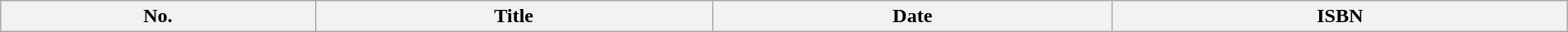<table class="wikitable" style="width:100%;">
<tr>
<th>No.</th>
<th>Title</th>
<th>Date</th>
<th>ISBN<br>
  

</th>
</tr>
</table>
